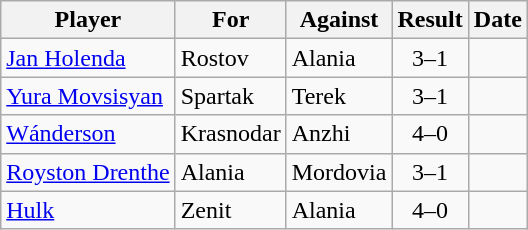<table class="wikitable sorttable">
<tr>
<th>Player</th>
<th>For</th>
<th>Against</th>
<th style="text-align:center">Result</th>
<th>Date</th>
</tr>
<tr>
<td> <a href='#'>Jan Holenda</a></td>
<td>Rostov</td>
<td>Alania</td>
<td style="text-align:center;">3–1</td>
<td></td>
</tr>
<tr>
<td> <a href='#'>Yura Movsisyan</a></td>
<td>Spartak</td>
<td>Terek</td>
<td style="text-align:center;">3–1</td>
<td></td>
</tr>
<tr>
<td> <a href='#'>Wánderson</a></td>
<td>Krasnodar</td>
<td>Anzhi</td>
<td style="text-align:center;">4–0</td>
<td></td>
</tr>
<tr>
<td> <a href='#'>Royston Drenthe</a></td>
<td>Alania</td>
<td>Mordovia</td>
<td style="text-align:center;">3–1</td>
<td></td>
</tr>
<tr>
<td> <a href='#'>Hulk</a></td>
<td>Zenit</td>
<td>Alania</td>
<td style="text-align:center;">4–0</td>
<td></td>
</tr>
</table>
